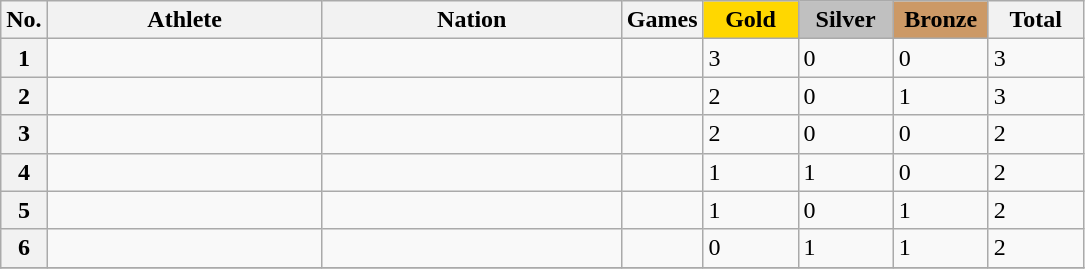<table class="wikitable sortable">
<tr>
<th>No.</th>
<th style="width:11em;">Athlete</th>
<th style="width:12em;">Nation</th>
<th>Games</th>
<th style="background-color:gold; width:3.5em; font-weight:bold;">Gold</th>
<th style="background-color:silver; width:3.5em; font-weight:bold;">Silver</th>
<th style="background-color:#cc9966; width:3.5em; font-weight:bold;">Bronze</th>
<th style="width:3.5em;">Total</th>
</tr>
<tr>
<th rowspan=1>1</th>
<td></td>
<td></td>
<td></td>
<td>3</td>
<td>0</td>
<td>0</td>
<td>3</td>
</tr>
<tr>
<th rowspan=1>2</th>
<td></td>
<td></td>
<td></td>
<td>2</td>
<td>0</td>
<td>1</td>
<td>3</td>
</tr>
<tr>
<th rowspan=1>3</th>
<td></td>
<td></td>
<td></td>
<td>2</td>
<td>0</td>
<td>0</td>
<td>2</td>
</tr>
<tr>
<th rowspan=1>4</th>
<td></td>
<td></td>
<td></td>
<td>1</td>
<td>1</td>
<td>0</td>
<td>2</td>
</tr>
<tr>
<th rowspan=1>5</th>
<td></td>
<td></td>
<td></td>
<td>1</td>
<td>0</td>
<td>1</td>
<td>2</td>
</tr>
<tr>
<th rowspan=1>6</th>
<td></td>
<td></td>
<td></td>
<td>0</td>
<td>1</td>
<td>1</td>
<td>2</td>
</tr>
<tr>
</tr>
</table>
